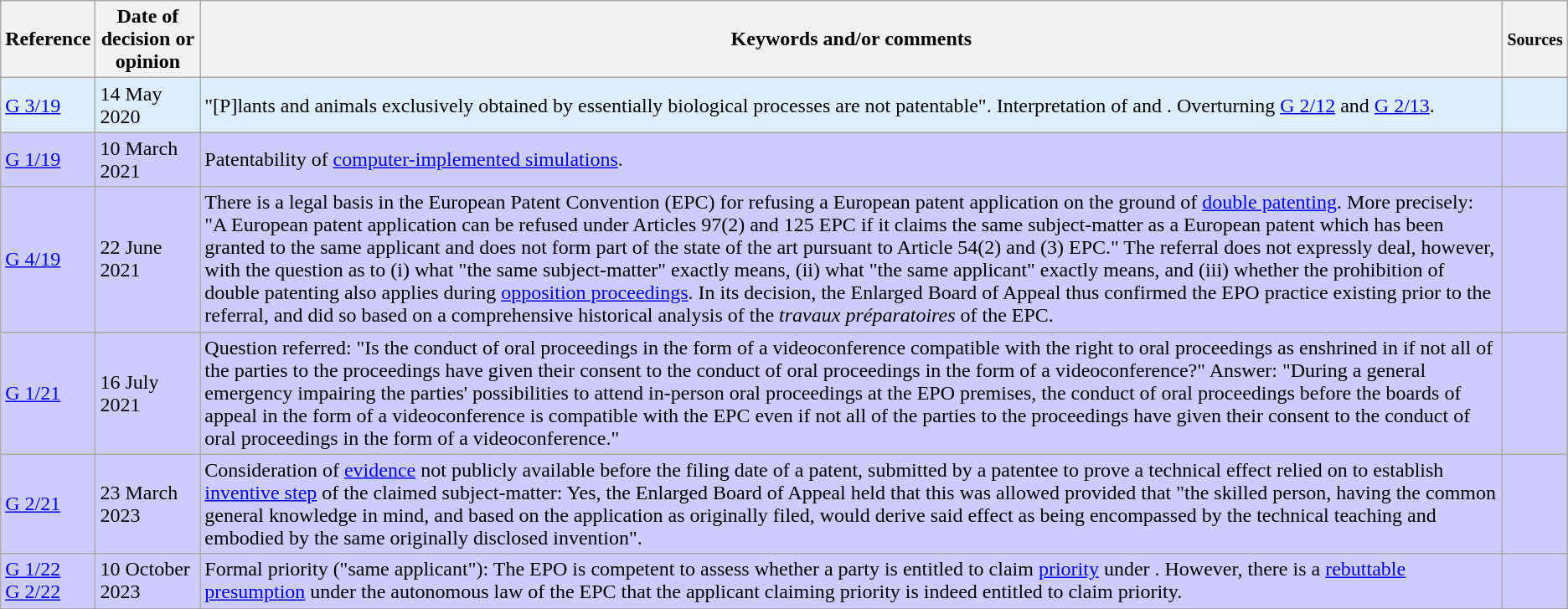<table class="wikitable">
<tr>
<th>Reference</th>
<th>Date of decision or opinion</th>
<th>Keywords and/or comments</th>
<th><small>Sources</small></th>
</tr>
<tr bgcolor="#ddeeff">
<td><a href='#'>G 3/19</a></td>
<td>14 May 2020</td>
<td>"[P]lants and animals exclusively obtained by essentially biological processes are not patentable". Interpretation of  and . Overturning <a href='#'>G 2/12</a> and <a href='#'>G 2/13</a>.</td>
<td></td>
</tr>
<tr bgcolor="#ccccff">
<td><a href='#'>G 1/19</a></td>
<td>10 March 2021</td>
<td>Patentability of <a href='#'>computer-implemented simulations</a>.</td>
<td></td>
</tr>
<tr bgcolor="#ccccff">
<td><a href='#'>G 4/19</a></td>
<td>22 June 2021</td>
<td>There is a legal basis in the European Patent Convention (EPC) for refusing a European patent application on the ground of <a href='#'>double patenting</a>. More precisely: "A European patent application can be refused under Articles 97(2) and 125 EPC if it claims the same subject-matter as a European patent which has been granted to the same applicant and does not form part of the state of the art pursuant to Article 54(2) and (3) EPC." The referral does not expressly deal, however, with the question as to (i) what "the same subject-matter" exactly means, (ii) what "the same applicant" exactly means, and (iii) whether the prohibition of double patenting also applies during <a href='#'>opposition proceedings</a>. In its decision, the Enlarged Board of Appeal thus confirmed the EPO practice existing prior to the referral, and did so based on a comprehensive historical analysis of the <em>travaux préparatoires</em> of the EPC.</td>
<td><br></td>
</tr>
<tr bgcolor="#ccccff">
<td><a href='#'>G 1/21</a></td>
<td>16 July 2021</td>
<td>Question referred: "Is the conduct of oral proceedings in the form of a videoconference compatible with the right to oral proceedings as enshrined in  if not all of the parties to the proceedings have given their consent to the conduct of oral proceedings in the form of a videoconference?" Answer: "During a general emergency impairing the parties' possibilities to attend in-person oral proceedings at the EPO premises, the conduct of oral proceedings before the boards of appeal in the form of a videoconference is compatible with the EPC even if not all of the parties to the proceedings have given their consent to the conduct of oral proceedings in the form of a videoconference."</td>
<td></td>
</tr>
<tr bgcolor="#ccccff">
<td><a href='#'>G 2/21</a></td>
<td>23 March 2023</td>
<td>Consideration of <a href='#'>evidence</a> not publicly available before the filing date of a patent, submitted by a patentee to prove a technical effect relied on to establish <a href='#'>inventive step</a> of the claimed subject-matter: Yes, the Enlarged Board of Appeal held that this was allowed provided that "the skilled person, having the common general knowledge in mind, and based on the application as originally filed, would derive said effect as being encompassed by the technical teaching and embodied by the same originally disclosed invention".</td>
<td><br><br></td>
</tr>
<tr bgcolor="#ccccff">
<td><a href='#'>G 1/22</a><br><a href='#'>G 2/22</a></td>
<td>10 October 2023</td>
<td>Formal priority ("same applicant"): The EPO is competent to assess whether a party is entitled to claim <a href='#'>priority</a> under . However, there is a <a href='#'>rebuttable presumption</a> under the autonomous law of the EPC that the applicant claiming priority is indeed entitled to claim priority.</td>
<td><br></td>
</tr>
</table>
